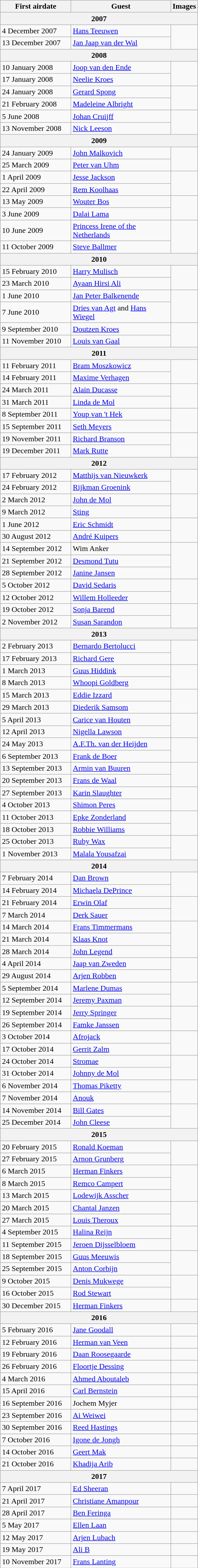<table class="wikitable sortable" font-size: 95%;">
<tr>
<th width="140">First airdate</th>
<th width="200">Guest</th>
<th class="unsortable">Images</th>
</tr>
<tr>
<th colspan=3 text-align="middle">2007</th>
</tr>
<tr>
<td>4 December 2007</td>
<td><a href='#'>Hans Teeuwen</a></td>
<td rowspan="2"></td>
</tr>
<tr>
<td>13 December 2007</td>
<td><a href='#'>Jan Jaap van der Wal</a></td>
</tr>
<tr>
<th colspan=3 text-align="middle">2008</th>
</tr>
<tr>
<td>10 January 2008</td>
<td><a href='#'>Joop van den Ende</a></td>
<td rowspan="2"></td>
</tr>
<tr>
<td>17 January 2008</td>
<td><a href='#'>Neelie Kroes</a></td>
</tr>
<tr>
<td>24 January 2008</td>
<td><a href='#'>Gerard Spong</a></td>
<td rowspan="2"></td>
</tr>
<tr>
<td>21 February 2008</td>
<td><a href='#'>Madeleine Albright</a></td>
</tr>
<tr>
<td>5 June 2008</td>
<td><a href='#'>Johan Cruijff</a></td>
<td rowspan="2"></td>
</tr>
<tr>
<td>13 November 2008</td>
<td><a href='#'>Nick Leeson</a></td>
</tr>
<tr>
<th colspan=3 text-align="middle">2009</th>
</tr>
<tr>
<td>24 January 2009</td>
<td><a href='#'>John Malkovich</a></td>
<td rowspan="2"></td>
</tr>
<tr>
<td>25 March 2009</td>
<td><a href='#'>Peter van Uhm</a></td>
</tr>
<tr>
<td>1 April 2009</td>
<td><a href='#'>Jesse Jackson</a></td>
<td rowspan="2"></td>
</tr>
<tr>
<td>22 April 2009</td>
<td><a href='#'>Rem Koolhaas</a></td>
</tr>
<tr>
<td>13 May 2009</td>
<td><a href='#'>Wouter Bos</a></td>
<td rowspan="2"></td>
</tr>
<tr>
<td>3 June 2009</td>
<td><a href='#'>Dalai Lama</a></td>
</tr>
<tr>
<td>10 June 2009</td>
<td><a href='#'>Princess Irene of the Netherlands</a></td>
<td rowspan="2"></td>
</tr>
<tr>
<td>11 October 2009</td>
<td><a href='#'>Steve Ballmer</a></td>
</tr>
<tr>
<th colspan=3 text-align="middle">2010</th>
</tr>
<tr>
<td>15 February 2010</td>
<td><a href='#'>Harry Mulisch</a></td>
<td rowspan="2"></td>
</tr>
<tr>
<td>23 March 2010</td>
<td><a href='#'>Ayaan Hirsi Ali</a></td>
</tr>
<tr>
<td>1 June 2010</td>
<td><a href='#'>Jan Peter Balkenende</a></td>
<td rowspan="2"></td>
</tr>
<tr>
<td>7 June 2010</td>
<td><a href='#'>Dries van Agt</a> and <a href='#'>Hans Wiegel</a></td>
</tr>
<tr>
<td>9 September 2010</td>
<td><a href='#'>Doutzen Kroes</a></td>
<td rowspan="2"></td>
</tr>
<tr>
<td>11 November 2010</td>
<td><a href='#'>Louis van Gaal</a></td>
</tr>
<tr>
<th colspan=3 text-align="middle">2011</th>
</tr>
<tr>
<td>11 February 2011</td>
<td><a href='#'>Bram Moszkowicz</a></td>
<td rowspan="2"></td>
</tr>
<tr>
<td>14 February 2011</td>
<td><a href='#'>Maxime Verhagen</a></td>
</tr>
<tr>
<td>24 March 2011</td>
<td><a href='#'>Alain Ducasse</a></td>
<td rowspan="2"></td>
</tr>
<tr>
<td>31 March 2011</td>
<td><a href='#'>Linda de Mol</a></td>
</tr>
<tr>
<td>8 September 2011</td>
<td><a href='#'>Youp van 't Hek</a></td>
<td rowspan="2"></td>
</tr>
<tr>
<td>15 September 2011</td>
<td><a href='#'>Seth Meyers</a></td>
</tr>
<tr>
<td>19 November 2011</td>
<td><a href='#'>Richard Branson</a></td>
<td rowspan="2"></td>
</tr>
<tr>
<td>19 December 2011</td>
<td><a href='#'>Mark Rutte</a></td>
</tr>
<tr>
<th colspan=3 text-align="middle">2012</th>
</tr>
<tr>
<td>17 February 2012</td>
<td><a href='#'>Matthijs van Nieuwkerk</a></td>
<td rowspan="2"></td>
</tr>
<tr>
<td>24 February 2012</td>
<td><a href='#'>Rijkman Groenink</a></td>
</tr>
<tr>
<td>2 March 2012</td>
<td><a href='#'>John de Mol</a></td>
<td rowspan="2"></td>
</tr>
<tr>
<td>9 March 2012</td>
<td><a href='#'>Sting</a></td>
</tr>
<tr>
<td>1 June 2012</td>
<td><a href='#'>Eric Schmidt</a></td>
<td rowspan="2"></td>
</tr>
<tr>
<td>30 August 2012</td>
<td><a href='#'>André Kuipers</a></td>
</tr>
<tr>
<td>14 September 2012</td>
<td>Wim Anker</td>
<td rowspan="3"></td>
</tr>
<tr>
<td>21 September 2012</td>
<td><a href='#'>Desmond Tutu</a></td>
</tr>
<tr>
<td>28 September 2012</td>
<td><a href='#'>Janine Jansen</a></td>
</tr>
<tr>
<td>5 October 2012</td>
<td><a href='#'>David Sedaris</a></td>
<td rowspan="2"></td>
</tr>
<tr>
<td>12 October 2012</td>
<td><a href='#'>Willem Holleeder</a></td>
</tr>
<tr>
<td>19 October 2012</td>
<td><a href='#'>Sonja Barend</a></td>
<td rowspan="2"></td>
</tr>
<tr>
<td>2 November 2012</td>
<td><a href='#'>Susan Sarandon</a></td>
</tr>
<tr>
<th colspan=3 text-align="middle">2013</th>
</tr>
<tr>
<td>2 February 2013</td>
<td><a href='#'>Bernardo Bertolucci</a></td>
<td rowspan="2"></td>
</tr>
<tr>
<td>17 February 2013</td>
<td><a href='#'>Richard Gere</a></td>
</tr>
<tr>
<td>1 March 2013</td>
<td><a href='#'>Guus Hiddink</a></td>
<td rowspan="2"></td>
</tr>
<tr>
<td>8 March 2013</td>
<td><a href='#'>Whoopi Goldberg</a></td>
</tr>
<tr>
<td>15 March 2013</td>
<td><a href='#'>Eddie Izzard</a></td>
<td rowspan="2"></td>
</tr>
<tr>
<td>29 March 2013</td>
<td><a href='#'>Diederik Samsom</a></td>
</tr>
<tr>
<td>5 April 2013</td>
<td><a href='#'>Carice van Houten</a></td>
<td rowspan="2"></td>
</tr>
<tr>
<td>12 April 2013</td>
<td><a href='#'>Nigella Lawson</a></td>
</tr>
<tr>
<td>24 May 2013</td>
<td><a href='#'>A.F.Th. van der Heijden</a></td>
<td rowspan="2"></td>
</tr>
<tr>
<td>6 September 2013</td>
<td><a href='#'>Frank de Boer</a></td>
</tr>
<tr>
<td>13 September 2013</td>
<td><a href='#'>Armin van Buuren</a></td>
<td rowspan="2"></td>
</tr>
<tr>
<td>20 September 2013</td>
<td><a href='#'>Frans de Waal</a></td>
</tr>
<tr>
<td>27 September 2013</td>
<td><a href='#'>Karin Slaughter</a></td>
<td rowspan="2"></td>
</tr>
<tr>
<td>4 October 2013</td>
<td><a href='#'>Shimon Peres</a></td>
</tr>
<tr>
<td>11 October 2013</td>
<td><a href='#'>Epke Zonderland</a></td>
<td rowspan="2"></td>
</tr>
<tr>
<td>18 October 2013</td>
<td><a href='#'>Robbie Williams</a></td>
</tr>
<tr>
<td>25 October 2013</td>
<td><a href='#'>Ruby Wax</a></td>
<td rowspan="2"></td>
</tr>
<tr>
<td>1 November 2013</td>
<td><a href='#'>Malala Yousafzai</a></td>
</tr>
<tr>
<th colspan=3 text-align="middle">2014</th>
</tr>
<tr>
<td>7 February 2014</td>
<td><a href='#'>Dan Brown</a></td>
<td rowspan="2"></td>
</tr>
<tr>
<td>14 February 2014</td>
<td><a href='#'>Michaela DePrince</a></td>
</tr>
<tr>
<td>21 February 2014</td>
<td><a href='#'>Erwin Olaf</a></td>
<td rowspan="2"></td>
</tr>
<tr>
<td>7 March 2014</td>
<td><a href='#'>Derk Sauer</a></td>
</tr>
<tr>
<td>14 March 2014</td>
<td><a href='#'>Frans Timmermans</a></td>
<td rowspan="3"></td>
</tr>
<tr>
<td>21 March 2014</td>
<td><a href='#'>Klaas Knot</a></td>
</tr>
<tr>
<td>28 March 2014</td>
<td><a href='#'>John Legend</a></td>
</tr>
<tr>
<td>4 April 2014</td>
<td><a href='#'>Jaap van Zweden</a></td>
<td rowspan="2"></td>
</tr>
<tr>
<td>29 August 2014</td>
<td><a href='#'>Arjen Robben</a></td>
</tr>
<tr>
<td>5 September 2014</td>
<td><a href='#'>Marlene Dumas</a></td>
<td rowspan="2"></td>
</tr>
<tr>
<td>12 September 2014</td>
<td><a href='#'>Jeremy Paxman</a></td>
</tr>
<tr>
<td>19 September 2014</td>
<td><a href='#'>Jerry Springer</a></td>
<td rowspan="2"></td>
</tr>
<tr>
<td>26 September 2014</td>
<td><a href='#'>Famke Janssen</a></td>
</tr>
<tr>
<td>3 October 2014</td>
<td><a href='#'>Afrojack</a></td>
<td rowspan="2"></td>
</tr>
<tr>
<td>17 October 2014</td>
<td><a href='#'>Gerrit Zalm</a></td>
</tr>
<tr>
<td>24 October 2014</td>
<td><a href='#'>Stromae</a></td>
<td rowspan="2"></td>
</tr>
<tr>
<td>31 October 2014</td>
<td><a href='#'>Johnny de Mol</a></td>
</tr>
<tr>
<td>6 November 2014</td>
<td><a href='#'>Thomas Piketty</a></td>
<td rowspan="2"></td>
</tr>
<tr>
<td>7 November 2014</td>
<td><a href='#'>Anouk</a></td>
</tr>
<tr>
<td>14 November 2014</td>
<td><a href='#'>Bill Gates</a></td>
<td rowspan="2"></td>
</tr>
<tr>
<td>25 December 2014</td>
<td><a href='#'>John Cleese</a></td>
</tr>
<tr>
<th colspan=3 text-align="middle">2015</th>
</tr>
<tr>
<td>20 February 2015</td>
<td><a href='#'>Ronald Koeman</a></td>
<td rowspan="2"></td>
</tr>
<tr>
<td>27 February 2015</td>
<td><a href='#'>Arnon Grunberg</a></td>
</tr>
<tr>
<td>6 March 2015</td>
<td><a href='#'>Herman Finkers</a></td>
<td rowspan="3"></td>
</tr>
<tr>
<td>8 March 2015</td>
<td><a href='#'>Remco Campert</a></td>
</tr>
<tr>
<td>13 March 2015</td>
<td><a href='#'>Lodewijk Asscher</a></td>
</tr>
<tr>
<td>20 March 2015</td>
<td><a href='#'>Chantal Janzen</a></td>
<td rowspan="2"></td>
</tr>
<tr>
<td>27 March 2015</td>
<td><a href='#'>Louis Theroux</a></td>
</tr>
<tr>
<td>4 September 2015</td>
<td><a href='#'>Halina Reijn</a></td>
<td rowspan="2"></td>
</tr>
<tr>
<td>11 September 2015</td>
<td><a href='#'>Jeroen Dijsselbloem</a></td>
</tr>
<tr>
<td>18 September 2015</td>
<td><a href='#'>Guus Meeuwis</a></td>
<td rowspan="2"></td>
</tr>
<tr>
<td>25 September 2015</td>
<td><a href='#'>Anton Corbijn</a></td>
</tr>
<tr>
<td>9 October 2015</td>
<td><a href='#'>Denis Mukwege</a></td>
<td rowspan="2"></td>
</tr>
<tr>
<td>16 October 2015</td>
<td><a href='#'>Rod Stewart</a></td>
</tr>
<tr>
<td>30 December 2015</td>
<td><a href='#'>Herman Finkers</a></td>
<td></td>
</tr>
<tr>
<th colspan="3">2016</th>
</tr>
<tr>
<td>5 February 2016</td>
<td><a href='#'>Jane Goodall</a></td>
<td></td>
</tr>
<tr>
<td>12 February 2016</td>
<td><a href='#'>Herman van Veen</a></td>
<td></td>
</tr>
<tr>
<td>19 February 2016</td>
<td><a href='#'>Daan Roosegaarde</a></td>
<td></td>
</tr>
<tr>
<td>26 February 2016</td>
<td><a href='#'>Floortje Dessing</a></td>
<td></td>
</tr>
<tr>
<td>4 March 2016</td>
<td><a href='#'>Ahmed Aboutaleb</a></td>
<td></td>
</tr>
<tr>
<td>15 April 2016</td>
<td><a href='#'>Carl Bernstein</a></td>
<td></td>
</tr>
<tr>
<td>16 September 2016</td>
<td>Jochem Myjer</td>
<td></td>
</tr>
<tr>
<td>23 September 2016</td>
<td><a href='#'>Ai Weiwei</a></td>
<td></td>
</tr>
<tr>
<td>30 September 2016</td>
<td><a href='#'>Reed Hastings</a></td>
<td></td>
</tr>
<tr>
<td>7 October 2016</td>
<td><a href='#'>Igone de Jongh</a></td>
<td></td>
</tr>
<tr>
<td>14 October 2016</td>
<td><a href='#'>Geert Mak</a></td>
<td></td>
</tr>
<tr>
<td>21 October 2016</td>
<td><a href='#'>Khadija Arib</a></td>
<td></td>
</tr>
<tr>
<th colspan="3">2017</th>
</tr>
<tr>
<td>7 April 2017</td>
<td><a href='#'>Ed Sheeran</a></td>
<td></td>
</tr>
<tr>
<td>21 April 2017</td>
<td><a href='#'>Christiane Amanpour</a></td>
<td></td>
</tr>
<tr>
<td>28 April 2017</td>
<td><a href='#'>Ben Feringa</a></td>
<td></td>
</tr>
<tr>
<td>5 May 2017</td>
<td><a href='#'>Ellen Laan</a></td>
<td></td>
</tr>
<tr>
<td>12 May 2017</td>
<td><a href='#'>Arjen Lubach</a></td>
<td></td>
</tr>
<tr>
<td>19 May 2017</td>
<td><a href='#'>Ali B</a></td>
<td></td>
</tr>
<tr>
<td>10 November 2017</td>
<td><a href='#'>Frans Lanting</a></td>
<td></td>
</tr>
</table>
